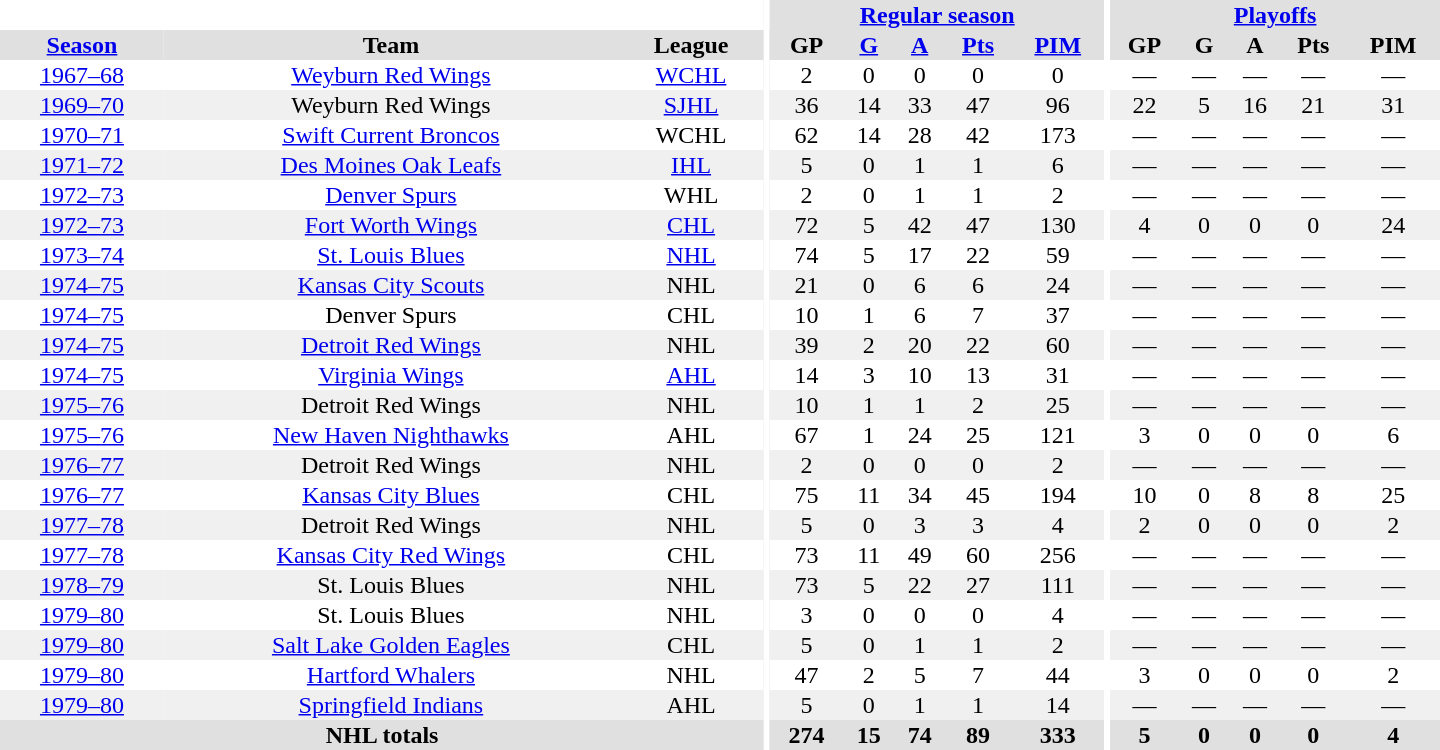<table border="0" cellpadding="1" cellspacing="0" style="text-align:center; width:60em">
<tr bgcolor="#e0e0e0">
<th colspan="3" bgcolor="#ffffff"></th>
<th rowspan="100" bgcolor="#ffffff"></th>
<th colspan="5"><a href='#'>Regular season</a></th>
<th rowspan="100" bgcolor="#ffffff"></th>
<th colspan="5"><a href='#'>Playoffs</a></th>
</tr>
<tr bgcolor="#e0e0e0">
<th><a href='#'>Season</a></th>
<th>Team</th>
<th>League</th>
<th>GP</th>
<th><a href='#'>G</a></th>
<th><a href='#'>A</a></th>
<th><a href='#'>Pts</a></th>
<th><a href='#'>PIM</a></th>
<th>GP</th>
<th>G</th>
<th>A</th>
<th>Pts</th>
<th>PIM</th>
</tr>
<tr>
<td><a href='#'>1967–68</a></td>
<td><a href='#'>Weyburn Red Wings</a></td>
<td><a href='#'>WCHL</a></td>
<td>2</td>
<td>0</td>
<td>0</td>
<td>0</td>
<td>0</td>
<td>—</td>
<td>—</td>
<td>—</td>
<td>—</td>
<td>—</td>
</tr>
<tr bgcolor="#f0f0f0">
<td><a href='#'>1969–70</a></td>
<td>Weyburn Red Wings</td>
<td><a href='#'>SJHL</a></td>
<td>36</td>
<td>14</td>
<td>33</td>
<td>47</td>
<td>96</td>
<td>22</td>
<td>5</td>
<td>16</td>
<td>21</td>
<td>31</td>
</tr>
<tr>
<td><a href='#'>1970–71</a></td>
<td><a href='#'>Swift Current Broncos</a></td>
<td>WCHL</td>
<td>62</td>
<td>14</td>
<td>28</td>
<td>42</td>
<td>173</td>
<td>—</td>
<td>—</td>
<td>—</td>
<td>—</td>
<td>—</td>
</tr>
<tr bgcolor="#f0f0f0">
<td><a href='#'>1971–72</a></td>
<td><a href='#'>Des Moines Oak Leafs</a></td>
<td><a href='#'>IHL</a></td>
<td>5</td>
<td>0</td>
<td>1</td>
<td>1</td>
<td>6</td>
<td>—</td>
<td>—</td>
<td>—</td>
<td>—</td>
<td>—</td>
</tr>
<tr>
<td><a href='#'>1972–73</a></td>
<td><a href='#'>Denver Spurs</a></td>
<td>WHL</td>
<td>2</td>
<td>0</td>
<td>1</td>
<td>1</td>
<td>2</td>
<td>—</td>
<td>—</td>
<td>—</td>
<td>—</td>
<td>—</td>
</tr>
<tr bgcolor="#f0f0f0">
<td><a href='#'>1972–73</a></td>
<td><a href='#'>Fort Worth Wings</a></td>
<td><a href='#'>CHL</a></td>
<td>72</td>
<td>5</td>
<td>42</td>
<td>47</td>
<td>130</td>
<td>4</td>
<td>0</td>
<td>0</td>
<td>0</td>
<td>24</td>
</tr>
<tr>
<td><a href='#'>1973–74</a></td>
<td><a href='#'>St. Louis Blues</a></td>
<td><a href='#'>NHL</a></td>
<td>74</td>
<td>5</td>
<td>17</td>
<td>22</td>
<td>59</td>
<td>—</td>
<td>—</td>
<td>—</td>
<td>—</td>
<td>—</td>
</tr>
<tr bgcolor="#f0f0f0">
<td><a href='#'>1974–75</a></td>
<td><a href='#'>Kansas City Scouts</a></td>
<td>NHL</td>
<td>21</td>
<td>0</td>
<td>6</td>
<td>6</td>
<td>24</td>
<td>—</td>
<td>—</td>
<td>—</td>
<td>—</td>
<td>—</td>
</tr>
<tr>
<td><a href='#'>1974–75</a></td>
<td>Denver Spurs</td>
<td>CHL</td>
<td>10</td>
<td>1</td>
<td>6</td>
<td>7</td>
<td>37</td>
<td>—</td>
<td>—</td>
<td>—</td>
<td>—</td>
<td>—</td>
</tr>
<tr bgcolor="#f0f0f0">
<td><a href='#'>1974–75</a></td>
<td><a href='#'>Detroit Red Wings</a></td>
<td>NHL</td>
<td>39</td>
<td>2</td>
<td>20</td>
<td>22</td>
<td>60</td>
<td>—</td>
<td>—</td>
<td>—</td>
<td>—</td>
<td>—</td>
</tr>
<tr>
<td><a href='#'>1974–75</a></td>
<td><a href='#'>Virginia Wings</a></td>
<td><a href='#'>AHL</a></td>
<td>14</td>
<td>3</td>
<td>10</td>
<td>13</td>
<td>31</td>
<td>—</td>
<td>—</td>
<td>—</td>
<td>—</td>
<td>—</td>
</tr>
<tr bgcolor="#f0f0f0">
<td><a href='#'>1975–76</a></td>
<td>Detroit Red Wings</td>
<td>NHL</td>
<td>10</td>
<td>1</td>
<td>1</td>
<td>2</td>
<td>25</td>
<td>—</td>
<td>—</td>
<td>—</td>
<td>—</td>
<td>—</td>
</tr>
<tr>
<td><a href='#'>1975–76</a></td>
<td><a href='#'>New Haven Nighthawks</a></td>
<td>AHL</td>
<td>67</td>
<td>1</td>
<td>24</td>
<td>25</td>
<td>121</td>
<td>3</td>
<td>0</td>
<td>0</td>
<td>0</td>
<td>6</td>
</tr>
<tr bgcolor="#f0f0f0">
<td><a href='#'>1976–77</a></td>
<td>Detroit Red Wings</td>
<td>NHL</td>
<td>2</td>
<td>0</td>
<td>0</td>
<td>0</td>
<td>2</td>
<td>—</td>
<td>—</td>
<td>—</td>
<td>—</td>
<td>—</td>
</tr>
<tr>
<td><a href='#'>1976–77</a></td>
<td><a href='#'>Kansas City Blues</a></td>
<td>CHL</td>
<td>75</td>
<td>11</td>
<td>34</td>
<td>45</td>
<td>194</td>
<td>10</td>
<td>0</td>
<td>8</td>
<td>8</td>
<td>25</td>
</tr>
<tr bgcolor="#f0f0f0">
<td><a href='#'>1977–78</a></td>
<td>Detroit Red Wings</td>
<td>NHL</td>
<td>5</td>
<td>0</td>
<td>3</td>
<td>3</td>
<td>4</td>
<td>2</td>
<td>0</td>
<td>0</td>
<td>0</td>
<td>2</td>
</tr>
<tr>
<td><a href='#'>1977–78</a></td>
<td><a href='#'>Kansas City Red Wings</a></td>
<td>CHL</td>
<td>73</td>
<td>11</td>
<td>49</td>
<td>60</td>
<td>256</td>
<td>—</td>
<td>—</td>
<td>—</td>
<td>—</td>
<td>—</td>
</tr>
<tr bgcolor="#f0f0f0">
<td><a href='#'>1978–79</a></td>
<td>St. Louis Blues</td>
<td>NHL</td>
<td>73</td>
<td>5</td>
<td>22</td>
<td>27</td>
<td>111</td>
<td>—</td>
<td>—</td>
<td>—</td>
<td>—</td>
<td>—</td>
</tr>
<tr>
<td><a href='#'>1979–80</a></td>
<td>St. Louis Blues</td>
<td>NHL</td>
<td>3</td>
<td>0</td>
<td>0</td>
<td>0</td>
<td>4</td>
<td>—</td>
<td>—</td>
<td>—</td>
<td>—</td>
<td>—</td>
</tr>
<tr bgcolor="#f0f0f0">
<td><a href='#'>1979–80</a></td>
<td><a href='#'>Salt Lake Golden Eagles</a></td>
<td>CHL</td>
<td>5</td>
<td>0</td>
<td>1</td>
<td>1</td>
<td>2</td>
<td>—</td>
<td>—</td>
<td>—</td>
<td>—</td>
<td>—</td>
</tr>
<tr>
<td><a href='#'>1979–80</a></td>
<td><a href='#'>Hartford Whalers</a></td>
<td>NHL</td>
<td>47</td>
<td>2</td>
<td>5</td>
<td>7</td>
<td>44</td>
<td>3</td>
<td>0</td>
<td>0</td>
<td>0</td>
<td>2</td>
</tr>
<tr bgcolor="#f0f0f0">
<td><a href='#'>1979–80</a></td>
<td><a href='#'>Springfield Indians</a></td>
<td>AHL</td>
<td>5</td>
<td>0</td>
<td>1</td>
<td>1</td>
<td>14</td>
<td>—</td>
<td>—</td>
<td>—</td>
<td>—</td>
<td>—</td>
</tr>
<tr bgcolor="#e0e0e0">
<th colspan="3">NHL totals</th>
<th>274</th>
<th>15</th>
<th>74</th>
<th>89</th>
<th>333</th>
<th>5</th>
<th>0</th>
<th>0</th>
<th>0</th>
<th>4</th>
</tr>
</table>
